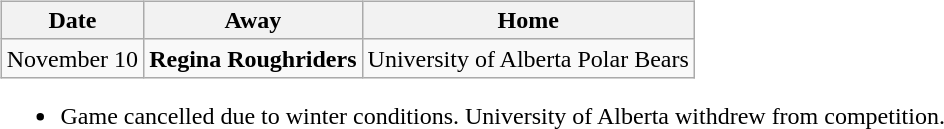<table cellspacing="10">
<tr>
<td valign="top"><br><table class="wikitable">
<tr>
<th>Date</th>
<th>Away</th>
<th>Home</th>
</tr>
<tr>
<td>November 10</td>
<td><strong>Regina Roughriders</strong></td>
<td>University of Alberta Polar Bears</td>
</tr>
</table>
<ul><li>Game cancelled due to winter conditions. University of Alberta withdrew from competition.</li></ul></td>
</tr>
</table>
